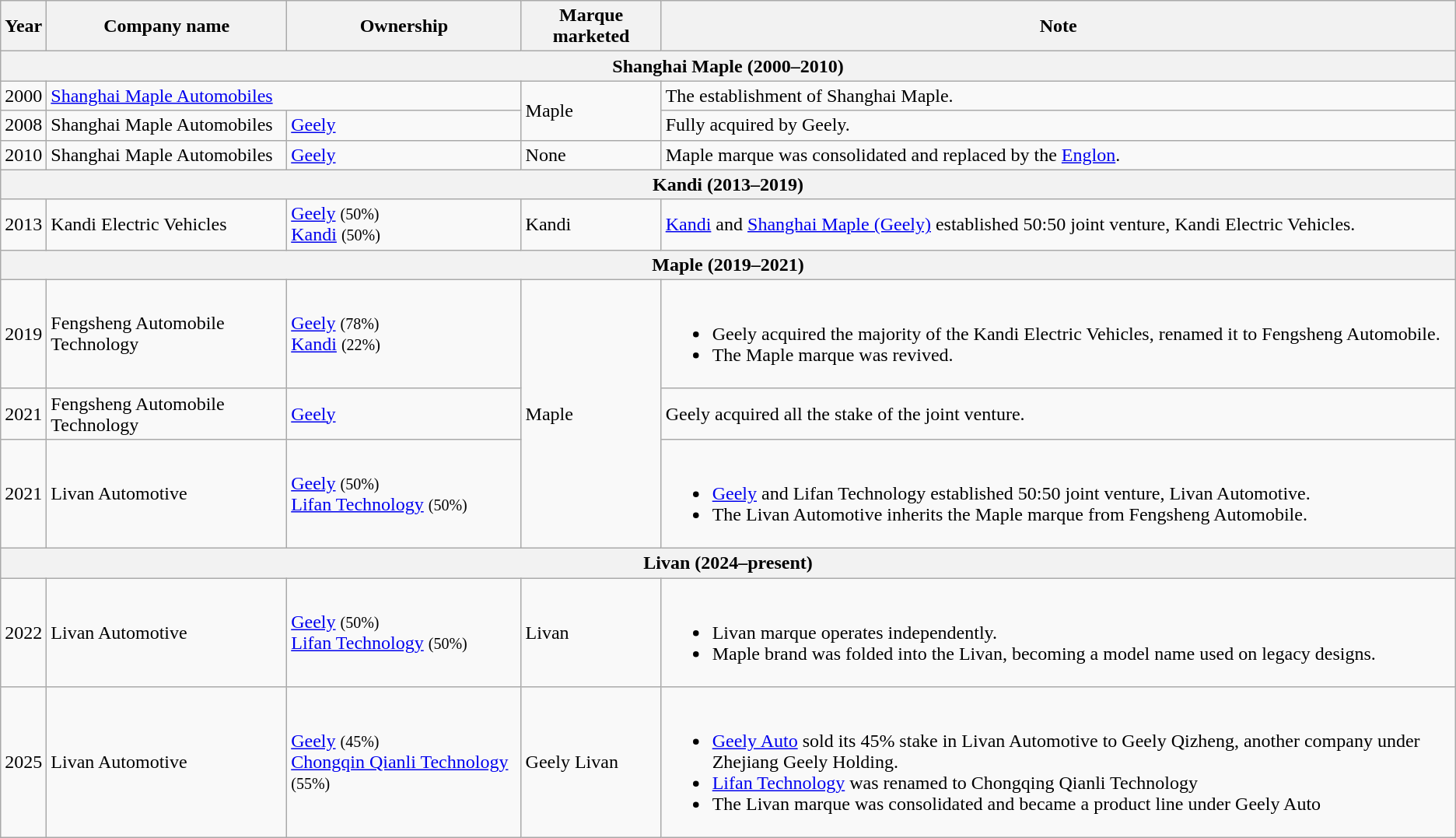<table class="wikitable">
<tr>
<th>Year</th>
<th>Company name</th>
<th>Ownership</th>
<th>Marque marketed</th>
<th>Note</th>
</tr>
<tr>
<th colspan="5">Shanghai Maple (2000–2010)</th>
</tr>
<tr>
<td>2000</td>
<td colspan="2"><a href='#'>Shanghai Maple Automobiles</a></td>
<td rowspan="2">Maple</td>
<td>The establishment of Shanghai Maple.</td>
</tr>
<tr>
<td>2008</td>
<td>Shanghai Maple Automobiles</td>
<td><a href='#'>Geely</a></td>
<td>Fully acquired by Geely.</td>
</tr>
<tr>
<td>2010</td>
<td>Shanghai Maple Automobiles</td>
<td><a href='#'>Geely</a></td>
<td>None</td>
<td>Maple marque was consolidated and replaced by the <a href='#'>Englon</a>.</td>
</tr>
<tr>
<th colspan="5">Kandi (2013–2019)</th>
</tr>
<tr>
<td>2013</td>
<td>Kandi Electric Vehicles</td>
<td><a href='#'>Geely</a> <small>(50%)</small><br><a href='#'>Kandi</a> <small>(50%)</small></td>
<td>Kandi</td>
<td><a href='#'>Kandi</a> and <a href='#'>Shanghai Maple (Geely)</a> established 50:50 joint venture, Kandi Electric Vehicles.</td>
</tr>
<tr>
<th colspan="5">Maple (2019–2021)</th>
</tr>
<tr>
<td>2019</td>
<td>Fengsheng Automobile Technology</td>
<td><a href='#'>Geely</a> <small>(78%)</small><br><a href='#'>Kandi</a> <small>(22%)</small></td>
<td rowspan="3">Maple</td>
<td><br><ul><li>Geely acquired the majority of the Kandi Electric Vehicles, renamed it to Fengsheng Automobile.</li><li>The Maple marque was revived.</li></ul></td>
</tr>
<tr>
<td>2021</td>
<td>Fengsheng Automobile Technology</td>
<td><a href='#'>Geely</a></td>
<td>Geely acquired all the stake of the joint venture.</td>
</tr>
<tr>
<td>2021</td>
<td>Livan Automotive</td>
<td><a href='#'>Geely</a> <small>(50%)</small><br><a href='#'>Lifan Technology</a> <small>(50%)</small></td>
<td><br><ul><li><a href='#'>Geely</a> and Lifan Technology established 50:50 joint venture, Livan Automotive.</li><li>The Livan Automotive inherits the Maple marque from Fengsheng Automobile.</li></ul></td>
</tr>
<tr>
<th colspan="5">Livan (2024–present)</th>
</tr>
<tr>
<td>2022</td>
<td>Livan Automotive</td>
<td><a href='#'>Geely</a> <small>(50%)</small><br><a href='#'>Lifan Technology</a> <small>(50%)</small></td>
<td>Livan</td>
<td><br><ul><li>Livan marque operates independently.</li><li>Maple brand was folded into the Livan, becoming a model name used on legacy designs.</li></ul></td>
</tr>
<tr>
<td>2025</td>
<td>Livan Automotive</td>
<td><a href='#'>Geely</a> <small>(45%)</small><br><a href='#'>Chongqin Qianli Technology</a> <small>(55%)</small></td>
<td>Geely Livan</td>
<td><br><ul><li><a href='#'>Geely Auto</a> sold its 45% stake in Livan Automotive to Geely Qizheng, another company under Zhejiang Geely Holding.</li><li><a href='#'>Lifan Technology</a> was renamed to Chongqing Qianli Technology</li><li>The Livan marque was consolidated and became a product line under Geely Auto</li></ul></td>
</tr>
</table>
